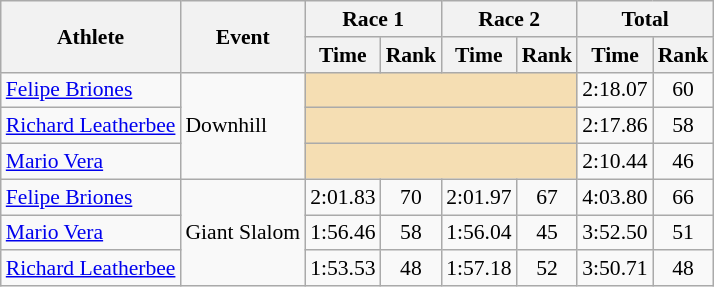<table class="wikitable" style="font-size:90%">
<tr>
<th rowspan="2">Athlete</th>
<th rowspan="2">Event</th>
<th colspan="2">Race 1</th>
<th colspan="2">Race 2</th>
<th colspan="2">Total</th>
</tr>
<tr>
<th>Time</th>
<th>Rank</th>
<th>Time</th>
<th>Rank</th>
<th>Time</th>
<th>Rank</th>
</tr>
<tr>
<td><a href='#'>Felipe Briones</a></td>
<td rowspan="3">Downhill</td>
<td colspan="4" bgcolor="wheat"></td>
<td align="center">2:18.07</td>
<td align="center">60</td>
</tr>
<tr>
<td><a href='#'>Richard Leatherbee</a></td>
<td colspan="4" bgcolor="wheat"></td>
<td align="center">2:17.86</td>
<td align="center">58</td>
</tr>
<tr>
<td><a href='#'>Mario Vera</a></td>
<td colspan="4" bgcolor="wheat"></td>
<td align="center">2:10.44</td>
<td align="center">46</td>
</tr>
<tr>
<td><a href='#'>Felipe Briones</a></td>
<td rowspan="3">Giant Slalom</td>
<td align="center">2:01.83</td>
<td align="center">70</td>
<td align="center">2:01.97</td>
<td align="center">67</td>
<td align="center">4:03.80</td>
<td align="center">66</td>
</tr>
<tr>
<td><a href='#'>Mario Vera</a></td>
<td align="center">1:56.46</td>
<td align="center">58</td>
<td align="center">1:56.04</td>
<td align="center">45</td>
<td align="center">3:52.50</td>
<td align="center">51</td>
</tr>
<tr>
<td><a href='#'>Richard Leatherbee</a></td>
<td align="center">1:53.53</td>
<td align="center">48</td>
<td align="center">1:57.18</td>
<td align="center">52</td>
<td align="center">3:50.71</td>
<td align="center">48</td>
</tr>
</table>
